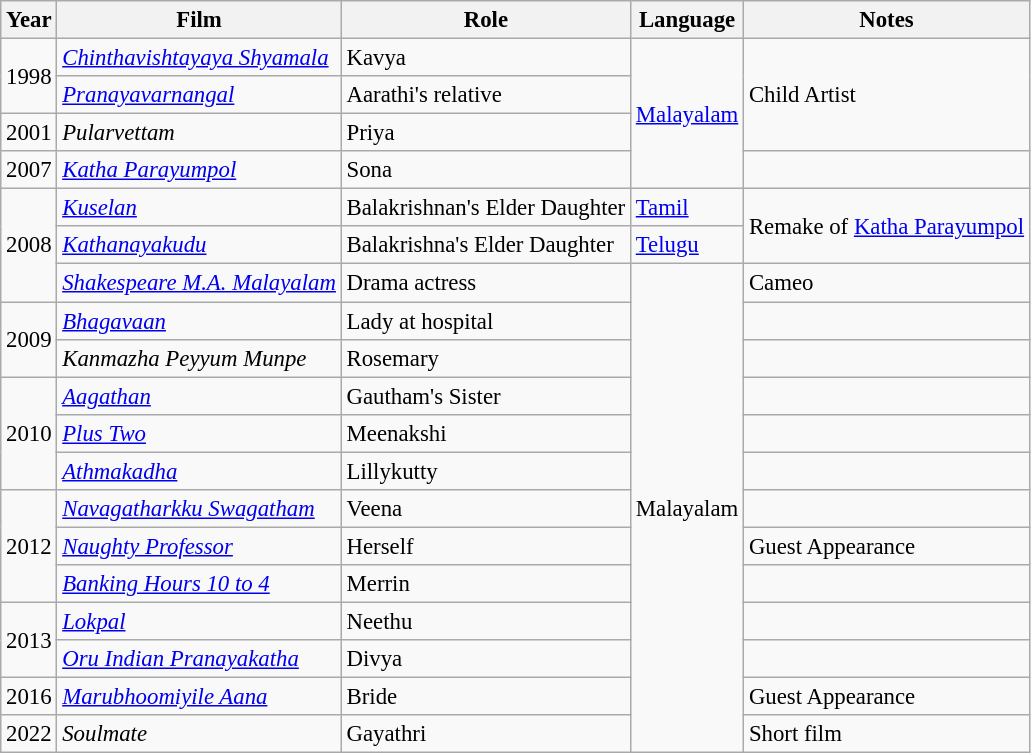<table class="wikitable" style="font-size: 95%;">
<tr>
<th>Year</th>
<th>Film</th>
<th>Role</th>
<th>Language</th>
<th>Notes</th>
</tr>
<tr>
<td rowspan="2">1998</td>
<td><em><a href='#'>Chinthavishtayaya Shyamala</a></em></td>
<td>Kavya</td>
<td rowspan="4"><a href='#'>Malayalam</a></td>
<td rowspan="3">Child Artist</td>
</tr>
<tr>
<td><em><a href='#'>Pranayavarnangal</a></em></td>
<td>Aarathi's relative</td>
</tr>
<tr>
<td rowspan="1">2001</td>
<td><em>Pularvettam</em></td>
<td>Priya</td>
</tr>
<tr>
<td rowspan="1">2007</td>
<td><em><a href='#'>Katha Parayumpol</a></em></td>
<td>Sona</td>
<td></td>
</tr>
<tr>
<td rowspan="3">2008</td>
<td><em><a href='#'>Kuselan</a></em></td>
<td>Balakrishnan's Elder Daughter</td>
<td><a href='#'>Tamil</a></td>
<td rowspan="2">Remake of <a href='#'>Katha Parayumpol</a></td>
</tr>
<tr>
<td><em><a href='#'>Kathanayakudu</a></em></td>
<td>Balakrishna's Elder Daughter</td>
<td><a href='#'>Telugu</a></td>
</tr>
<tr>
<td><em><a href='#'>Shakespeare M.A. Malayalam</a></em></td>
<td>Drama actress</td>
<td rowspan="13">Malayalam</td>
<td>Cameo</td>
</tr>
<tr>
<td rowspan="2">2009</td>
<td><em><a href='#'>Bhagavaan</a></em></td>
<td>Lady at hospital</td>
<td></td>
</tr>
<tr>
<td><em>Kanmazha Peyyum Munpe</em></td>
<td>Rosemary</td>
<td></td>
</tr>
<tr>
<td rowspan="3">2010</td>
<td><em><a href='#'>Aagathan</a></em></td>
<td>Gautham's Sister</td>
<td></td>
</tr>
<tr>
<td><em><a href='#'>Plus Two</a></em></td>
<td>Meenakshi</td>
<td></td>
</tr>
<tr>
<td><em><a href='#'>Athmakadha</a></em></td>
<td>Lillykutty</td>
<td></td>
</tr>
<tr>
<td Rowspan=3>2012</td>
<td><em><a href='#'>Navagatharkku Swagatham</a></em></td>
<td>Veena</td>
<td></td>
</tr>
<tr>
<td><em><a href='#'>Naughty Professor</a></em></td>
<td>Herself</td>
<td>Guest Appearance</td>
</tr>
<tr>
<td><em><a href='#'>Banking Hours 10 to 4</a></em></td>
<td>Merrin</td>
<td></td>
</tr>
<tr>
<td rowspan=2>2013</td>
<td><em><a href='#'>Lokpal</a></em></td>
<td>Neethu</td>
<td></td>
</tr>
<tr>
<td><em><a href='#'>Oru Indian Pranayakatha</a></em></td>
<td>Divya</td>
<td></td>
</tr>
<tr>
<td>2016</td>
<td><em><a href='#'>Marubhoomiyile Aana</a></em></td>
<td>Bride</td>
<td>Guest Appearance</td>
</tr>
<tr>
<td>2022</td>
<td><em>Soulmate</em></td>
<td>Gayathri</td>
<td>Short film</td>
</tr>
</table>
